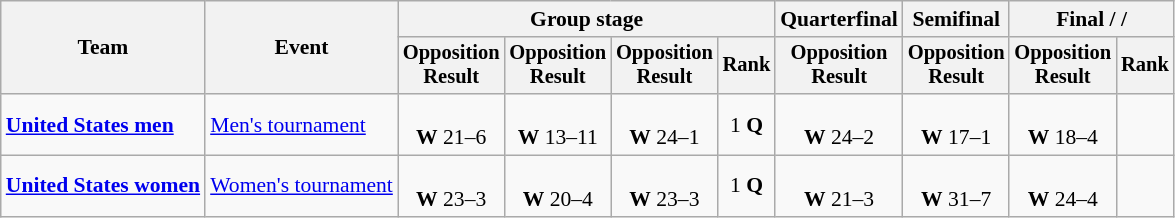<table class=wikitable style=font-size:90%;text-align:center>
<tr>
<th rowspan=2>Team</th>
<th rowspan=2>Event</th>
<th colspan=4>Group stage</th>
<th>Quarterfinal</th>
<th>Semifinal</th>
<th colspan=2>Final /  / </th>
</tr>
<tr style=font-size:95%>
<th>Opposition<br>Result</th>
<th>Opposition<br>Result</th>
<th>Opposition<br>Result</th>
<th>Rank</th>
<th>Opposition<br>Result</th>
<th>Opposition<br>Result</th>
<th>Opposition<br>Result</th>
<th>Rank</th>
</tr>
<tr>
<td align=left><strong><a href='#'>United States men</a></strong></td>
<td align=left><a href='#'>Men's tournament</a></td>
<td><br><strong>W</strong> 21–6</td>
<td><br><strong>W</strong> 13–11</td>
<td><br><strong>W</strong> 24–1</td>
<td>1 <strong>Q</strong></td>
<td><br><strong>W</strong> 24–2</td>
<td><br><strong>W</strong> 17–1</td>
<td><br><strong>W</strong> 18–4</td>
<td></td>
</tr>
<tr>
<td align=left><strong><a href='#'>United States women</a></strong></td>
<td align=left><a href='#'>Women's tournament</a></td>
<td><br><strong>W</strong> 23–3</td>
<td><br><strong>W</strong> 20–4</td>
<td><br><strong>W</strong> 23–3</td>
<td>1 <strong>Q</strong></td>
<td><br><strong>W</strong> 21–3</td>
<td><br><strong>W</strong> 31–7</td>
<td><br><strong>W</strong> 24–4</td>
<td></td>
</tr>
</table>
